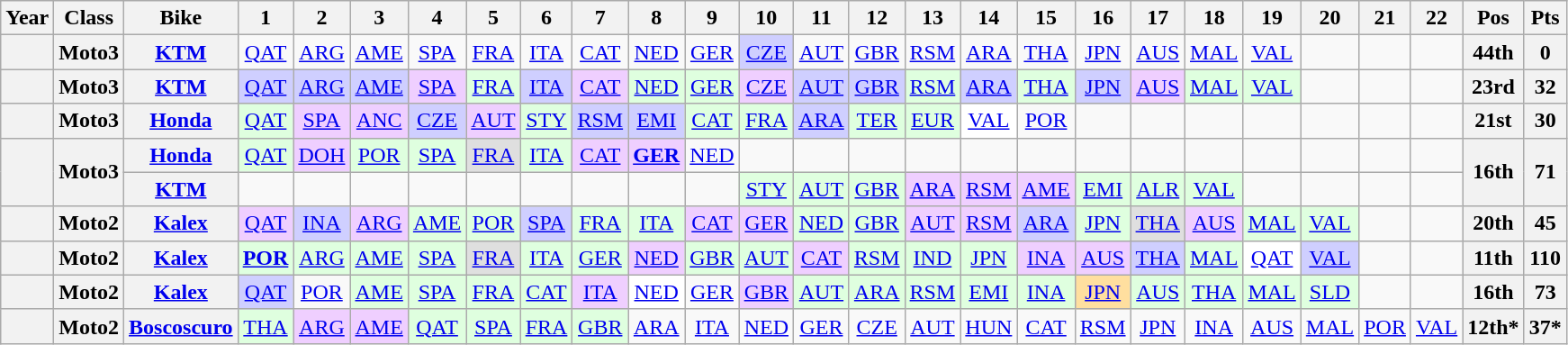<table class="wikitable" style="text-align:center;">
<tr>
<th>Year</th>
<th>Class</th>
<th>Bike</th>
<th>1</th>
<th>2</th>
<th>3</th>
<th>4</th>
<th>5</th>
<th>6</th>
<th>7</th>
<th>8</th>
<th>9</th>
<th>10</th>
<th>11</th>
<th>12</th>
<th>13</th>
<th>14</th>
<th>15</th>
<th>16</th>
<th>17</th>
<th>18</th>
<th>19</th>
<th>20</th>
<th>21</th>
<th>22</th>
<th>Pos</th>
<th>Pts</th>
</tr>
<tr>
<th></th>
<th>Moto3</th>
<th><a href='#'>KTM</a></th>
<td><a href='#'>QAT</a></td>
<td><a href='#'>ARG</a></td>
<td><a href='#'>AME</a></td>
<td><a href='#'>SPA</a></td>
<td><a href='#'>FRA</a></td>
<td><a href='#'>ITA</a></td>
<td><a href='#'>CAT</a></td>
<td><a href='#'>NED</a></td>
<td><a href='#'>GER</a></td>
<td style="background:#CFCFFF;"><a href='#'>CZE</a><br></td>
<td><a href='#'>AUT</a></td>
<td><a href='#'>GBR</a></td>
<td><a href='#'>RSM</a></td>
<td><a href='#'>ARA</a></td>
<td><a href='#'>THA</a></td>
<td><a href='#'>JPN</a></td>
<td><a href='#'>AUS</a></td>
<td><a href='#'>MAL</a></td>
<td><a href='#'>VAL</a></td>
<td></td>
<td></td>
<td></td>
<th>44th</th>
<th>0</th>
</tr>
<tr>
<th></th>
<th>Moto3</th>
<th><a href='#'>KTM</a></th>
<td style="background:#cfcfff;"><a href='#'>QAT</a><br></td>
<td style="background:#cfcfff;"><a href='#'>ARG</a><br></td>
<td style="background:#cfcfff;"><a href='#'>AME</a><br></td>
<td style="background:#efcfff;"><a href='#'>SPA</a><br></td>
<td style="background:#dfffdf;"><a href='#'>FRA</a><br></td>
<td style="background:#cfcfff;"><a href='#'>ITA</a><br></td>
<td style="background:#efcfff;"><a href='#'>CAT</a><br></td>
<td style="background:#dfffdf;"><a href='#'>NED</a><br></td>
<td style="background:#dfffdf;"><a href='#'>GER</a><br></td>
<td style="background:#efcfff;"><a href='#'>CZE</a><br></td>
<td style="background:#cfcfff;"><a href='#'>AUT</a><br></td>
<td style="background:#cfcfff;"><a href='#'>GBR</a><br></td>
<td style="background:#dfffdf;"><a href='#'>RSM</a><br></td>
<td style="background:#cfcfff;"><a href='#'>ARA</a><br></td>
<td style="background:#dfffdf;"><a href='#'>THA</a><br></td>
<td style="background:#cfcfff;"><a href='#'>JPN</a><br></td>
<td style="background:#efcfff;"><a href='#'>AUS</a><br></td>
<td style="background:#dfffdf;"><a href='#'>MAL</a><br></td>
<td style="background:#dfffdf;"><a href='#'>VAL</a><br></td>
<td></td>
<td></td>
<td></td>
<th>23rd</th>
<th>32</th>
</tr>
<tr>
<th></th>
<th>Moto3</th>
<th><a href='#'>Honda</a></th>
<td style="background:#dfffdf;"><a href='#'>QAT</a><br></td>
<td style="background:#efcfff;"><a href='#'>SPA</a><br></td>
<td style="background:#efcfff;"><a href='#'>ANC</a><br></td>
<td style="background:#cfcfff;"><a href='#'>CZE</a><br></td>
<td style="background:#efcfff;"><a href='#'>AUT</a><br></td>
<td style="background:#dfffdf;"><a href='#'>STY</a><br></td>
<td style="background:#cfcfff;"><a href='#'>RSM</a><br></td>
<td style="background:#cfcfff;"><a href='#'>EMI</a><br></td>
<td style="background:#dfffdf;"><a href='#'>CAT</a><br></td>
<td style="background:#dfffdf;"><a href='#'>FRA</a><br></td>
<td style="background:#cfcfff;"><a href='#'>ARA</a><br></td>
<td style="background:#dfffdf;"><a href='#'>TER</a><br></td>
<td style="background:#dfffdf;"><a href='#'>EUR</a><br></td>
<td style="background:#ffffff;"><a href='#'>VAL</a><br></td>
<td><a href='#'>POR</a></td>
<td></td>
<td></td>
<td></td>
<td></td>
<td></td>
<td></td>
<td></td>
<th>21st</th>
<th>30</th>
</tr>
<tr>
<th rowspan="2"></th>
<th rowspan="2">Moto3</th>
<th><a href='#'>Honda</a></th>
<td style="background:#dfffdf;"><a href='#'>QAT</a><br></td>
<td style="background:#efcfff;"><a href='#'>DOH</a><br></td>
<td style="background:#dfffdf;"><a href='#'>POR</a><br></td>
<td style="background:#dfffdf;"><a href='#'>SPA</a><br></td>
<td style="background:#dfdfdf;"><a href='#'>FRA</a><br></td>
<td style="background:#dfffdf;"><a href='#'>ITA</a><br></td>
<td style="background:#efcfff;"><a href='#'>CAT</a><br></td>
<td style="background:#efcfff;"><strong><a href='#'>GER</a></strong><br></td>
<td><a href='#'>NED</a></td>
<td></td>
<td></td>
<td></td>
<td></td>
<td></td>
<td></td>
<td></td>
<td></td>
<td></td>
<td></td>
<td></td>
<td></td>
<td></td>
<th rowspan="2">16th</th>
<th rowspan="2">71</th>
</tr>
<tr>
<th><a href='#'>KTM</a></th>
<td></td>
<td></td>
<td></td>
<td></td>
<td></td>
<td></td>
<td></td>
<td></td>
<td></td>
<td style="background:#dfffdf;"><a href='#'>STY</a><br></td>
<td style="background:#dfffdf;"><a href='#'>AUT</a><br></td>
<td style="background:#dfffdf;"><a href='#'>GBR</a><br></td>
<td style="background:#efcfff;"><a href='#'>ARA</a><br></td>
<td style="background:#efcfff;"><a href='#'>RSM</a><br></td>
<td style="background:#efcfff;"><a href='#'>AME</a><br></td>
<td style="background:#dfffdf;"><a href='#'>EMI</a><br></td>
<td style="background:#dfffdf;"><a href='#'>ALR</a><br></td>
<td style="background:#dfffdf;"><a href='#'>VAL</a><br></td>
<td></td>
<td></td>
<td></td>
</tr>
<tr>
<th></th>
<th>Moto2</th>
<th><a href='#'>Kalex</a></th>
<td style="background:#efcfff;"><a href='#'>QAT</a><br></td>
<td style="background:#cfcfff;"><a href='#'>INA</a><br></td>
<td style="background:#efcfff;"><a href='#'>ARG</a><br></td>
<td style="background:#dfffdf;"><a href='#'>AME</a><br></td>
<td style="background:#dfffdf;"><a href='#'>POR</a><br></td>
<td style="background:#cfcfff;"><a href='#'>SPA</a><br></td>
<td style="background:#dfffdf;"><a href='#'>FRA</a><br></td>
<td style="background:#dfffdf;"><a href='#'>ITA</a><br></td>
<td style="background:#efcfff;"><a href='#'>CAT</a><br></td>
<td style="background:#efcfff;"><a href='#'>GER</a><br></td>
<td style="background:#dfffdf;"><a href='#'>NED</a><br></td>
<td style="background:#dfffdf;"><a href='#'>GBR</a><br></td>
<td style="background:#efcfff;"><a href='#'>AUT</a><br></td>
<td style="background:#efcfff;"><a href='#'>RSM</a><br></td>
<td style="background:#cfcfff;"><a href='#'>ARA</a><br></td>
<td style="background:#dfffdf;"><a href='#'>JPN</a><br></td>
<td style="background:#dfdfdf;"><a href='#'>THA</a><br></td>
<td style="background:#efcfff;"><a href='#'>AUS</a><br></td>
<td style="background:#dfffdf;"><a href='#'>MAL</a><br></td>
<td style="background:#dfffdf;"><a href='#'>VAL</a><br></td>
<td></td>
<td></td>
<th>20th</th>
<th>45</th>
</tr>
<tr>
<th></th>
<th>Moto2</th>
<th><a href='#'>Kalex</a></th>
<td style="background:#dfffdf;"><strong><a href='#'>POR</a></strong><br></td>
<td style="background:#dfffdf;"><a href='#'>ARG</a><br></td>
<td style="background:#dfffdf;"><a href='#'>AME</a><br></td>
<td style="background:#dfffdf;"><a href='#'>SPA</a><br></td>
<td style="background:#dfdfdf;"><a href='#'>FRA</a><br></td>
<td style="background:#dfffdf;"><a href='#'>ITA</a><br></td>
<td style="background:#dfffdf;"><a href='#'>GER</a><br></td>
<td style="background:#efcfff;"><a href='#'>NED</a><br></td>
<td style="background:#dfffdf;"><a href='#'>GBR</a><br></td>
<td style="background:#dfffdf;"><a href='#'>AUT</a><br></td>
<td style="background:#efcfff;"><a href='#'>CAT</a><br></td>
<td style="background:#dfffdf;"><a href='#'>RSM</a><br></td>
<td style="background:#dfffdf;"><a href='#'>IND</a><br></td>
<td style="background:#dfffdf;"><a href='#'>JPN</a><br></td>
<td style="background:#efcfff;"><a href='#'>INA</a><br></td>
<td style="background:#efcfff;"><a href='#'>AUS</a><br></td>
<td style="background:#cfcfff;"><a href='#'>THA</a><br></td>
<td style="background:#dfffdf;"><a href='#'>MAL</a><br></td>
<td style="background:#ffffff;"><a href='#'>QAT</a><br></td>
<td style="background:#cfcfff;"><a href='#'>VAL</a><br></td>
<td></td>
<td></td>
<th>11th</th>
<th>110</th>
</tr>
<tr>
<th></th>
<th>Moto2</th>
<th><a href='#'>Kalex</a></th>
<td style="background:#cfcfff;"><a href='#'>QAT</a><br></td>
<td><a href='#'>POR</a></td>
<td style="background:#dfffdf;"><a href='#'>AME</a><br></td>
<td style="background:#dfffdf;"><a href='#'>SPA</a><br></td>
<td style="background:#dfffdf;"><a href='#'>FRA</a><br></td>
<td style="background:#dfffdf;"><a href='#'>CAT</a><br></td>
<td style="background:#efcfff;"><a href='#'>ITA</a><br></td>
<td style="background:#FFFFFF;"><a href='#'>NED</a><br></td>
<td><a href='#'>GER</a></td>
<td style="background:#efcfff;"><a href='#'>GBR</a><br></td>
<td style="background:#dfffdf;"><a href='#'>AUT</a><br></td>
<td style="background:#dfffdf;"><a href='#'>ARA</a><br></td>
<td style="background:#dfffdf;"><a href='#'>RSM</a><br></td>
<td style="background:#dfffdf;"><a href='#'>EMI</a><br></td>
<td style="background:#dfffdf;"><a href='#'>INA</a><br></td>
<td style="background:#ffdf9f;"><a href='#'>JPN</a><br></td>
<td style="background:#dfffdf;"><a href='#'>AUS</a><br></td>
<td style="background:#dfffdf;"><a href='#'>THA</a><br></td>
<td style="background:#dfffdf;"><a href='#'>MAL</a><br></td>
<td style="background:#dfffdf;"><a href='#'>SLD</a><br></td>
<td></td>
<td></td>
<th>16th</th>
<th>73</th>
</tr>
<tr>
<th></th>
<th>Moto2</th>
<th><a href='#'>Boscoscuro</a></th>
<td style="background:#DFFFDF;"><a href='#'>THA</a><br></td>
<td style="background:#EFCFFF;"><a href='#'>ARG</a><br></td>
<td style="background:#EFCFFF;"><a href='#'>AME</a><br></td>
<td style="background:#DFFFDF;"><a href='#'>QAT</a><br></td>
<td style="background:#DFFFDF;"><a href='#'>SPA</a><br></td>
<td style="background:#DFFFDF;"><a href='#'>FRA</a><br></td>
<td style="background:#DFFFDF;"><a href='#'>GBR</a><br></td>
<td style="background:#;"><a href='#'>ARA</a><br></td>
<td style="background:#;"><a href='#'>ITA</a><br></td>
<td style="background:#;"><a href='#'>NED</a><br></td>
<td style="background:#;"><a href='#'>GER</a><br></td>
<td style="background:#;"><a href='#'>CZE</a><br></td>
<td style="background:#;"><a href='#'>AUT</a><br></td>
<td style="background:#;"><a href='#'>HUN</a><br></td>
<td style="background:#;"><a href='#'>CAT</a><br></td>
<td style="background:#;"><a href='#'>RSM</a><br></td>
<td style="background:#;"><a href='#'>JPN</a><br></td>
<td style="background:#;"><a href='#'>INA</a><br></td>
<td style="background:#;"><a href='#'>AUS</a><br></td>
<td style="background:#;"><a href='#'>MAL</a><br></td>
<td style="background:#;"><a href='#'>POR</a><br></td>
<td style="background:#;"><a href='#'>VAL</a><br></td>
<th>12th*</th>
<th>37*</th>
</tr>
</table>
